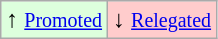<table class="wikitable" align="center">
<tr>
<td style="background:#ddffdd">↑ <small><a href='#'>Promoted</a></small></td>
<td style="background:#ffcccc">↓ <small><a href='#'>Relegated</a></small></td>
</tr>
</table>
